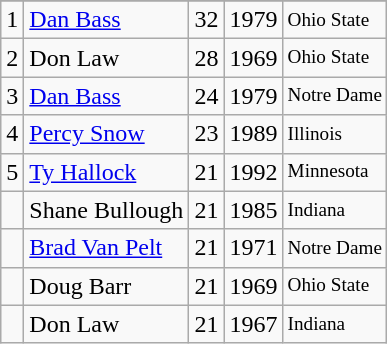<table class="wikitable">
<tr>
</tr>
<tr>
<td>1</td>
<td><a href='#'>Dan Bass</a></td>
<td>32</td>
<td>1979</td>
<td style="font-size:80%;">Ohio State</td>
</tr>
<tr>
<td>2</td>
<td>Don Law</td>
<td>28</td>
<td>1969</td>
<td style="font-size:80%;">Ohio State</td>
</tr>
<tr>
<td>3</td>
<td><a href='#'>Dan Bass</a></td>
<td>24</td>
<td>1979</td>
<td style="font-size:80%;">Notre Dame</td>
</tr>
<tr>
<td>4</td>
<td><a href='#'>Percy Snow</a></td>
<td>23</td>
<td>1989</td>
<td style="font-size:80%;">Illinois</td>
</tr>
<tr>
<td>5</td>
<td><a href='#'>Ty Hallock</a></td>
<td>21</td>
<td>1992</td>
<td style="font-size:80%;">Minnesota</td>
</tr>
<tr>
<td></td>
<td>Shane Bullough</td>
<td>21</td>
<td>1985</td>
<td style="font-size:80%;">Indiana</td>
</tr>
<tr>
<td></td>
<td><a href='#'>Brad Van Pelt</a></td>
<td>21</td>
<td>1971</td>
<td style="font-size:80%;">Notre Dame</td>
</tr>
<tr>
<td></td>
<td>Doug Barr</td>
<td>21</td>
<td>1969</td>
<td style="font-size:80%;">Ohio State</td>
</tr>
<tr>
<td></td>
<td>Don Law</td>
<td>21</td>
<td>1967</td>
<td style="font-size:80%;">Indiana</td>
</tr>
</table>
